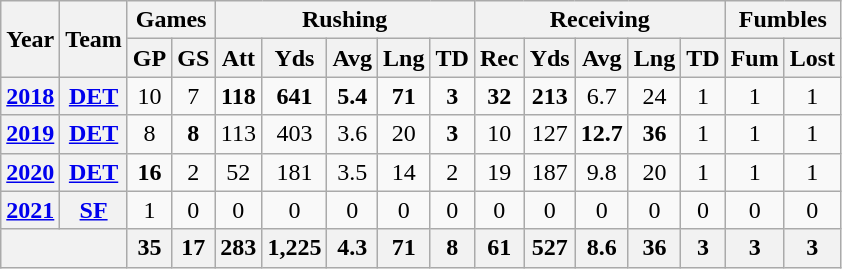<table class=wikitable style="text-align:center;">
<tr>
<th rowspan="2">Year</th>
<th rowspan="2">Team</th>
<th colspan="2">Games</th>
<th colspan="5">Rushing</th>
<th colspan="5">Receiving</th>
<th colspan="2">Fumbles</th>
</tr>
<tr>
<th>GP</th>
<th>GS</th>
<th>Att</th>
<th>Yds</th>
<th>Avg</th>
<th>Lng</th>
<th>TD</th>
<th>Rec</th>
<th>Yds</th>
<th>Avg</th>
<th>Lng</th>
<th>TD</th>
<th>Fum</th>
<th>Lost</th>
</tr>
<tr>
<th><a href='#'>2018</a></th>
<th><a href='#'>DET</a></th>
<td>10</td>
<td>7</td>
<td><strong>118</strong></td>
<td><strong>641</strong></td>
<td><strong>5.4</strong></td>
<td><strong>71</strong></td>
<td><strong>3</strong></td>
<td><strong>32</strong></td>
<td><strong>213</strong></td>
<td>6.7</td>
<td>24</td>
<td>1</td>
<td>1</td>
<td>1</td>
</tr>
<tr>
<th><a href='#'>2019</a></th>
<th><a href='#'>DET</a></th>
<td>8</td>
<td><strong>8</strong></td>
<td>113</td>
<td>403</td>
<td>3.6</td>
<td>20</td>
<td><strong>3</strong></td>
<td>10</td>
<td>127</td>
<td><strong>12.7</strong></td>
<td><strong>36</strong></td>
<td>1</td>
<td>1</td>
<td>1</td>
</tr>
<tr>
<th><a href='#'>2020</a></th>
<th><a href='#'>DET</a></th>
<td><strong>16</strong></td>
<td>2</td>
<td>52</td>
<td>181</td>
<td>3.5</td>
<td>14</td>
<td>2</td>
<td>19</td>
<td>187</td>
<td>9.8</td>
<td>20</td>
<td>1</td>
<td>1</td>
<td>1</td>
</tr>
<tr>
<th><a href='#'>2021</a></th>
<th><a href='#'>SF</a></th>
<td>1</td>
<td>0</td>
<td>0</td>
<td>0</td>
<td>0</td>
<td>0</td>
<td>0</td>
<td>0</td>
<td>0</td>
<td>0</td>
<td>0</td>
<td>0</td>
<td>0</td>
<td>0</td>
</tr>
<tr>
<th colspan="2"></th>
<th>35</th>
<th>17</th>
<th>283</th>
<th>1,225</th>
<th>4.3</th>
<th>71</th>
<th>8</th>
<th>61</th>
<th>527</th>
<th>8.6</th>
<th>36</th>
<th>3</th>
<th>3</th>
<th>3</th>
</tr>
</table>
